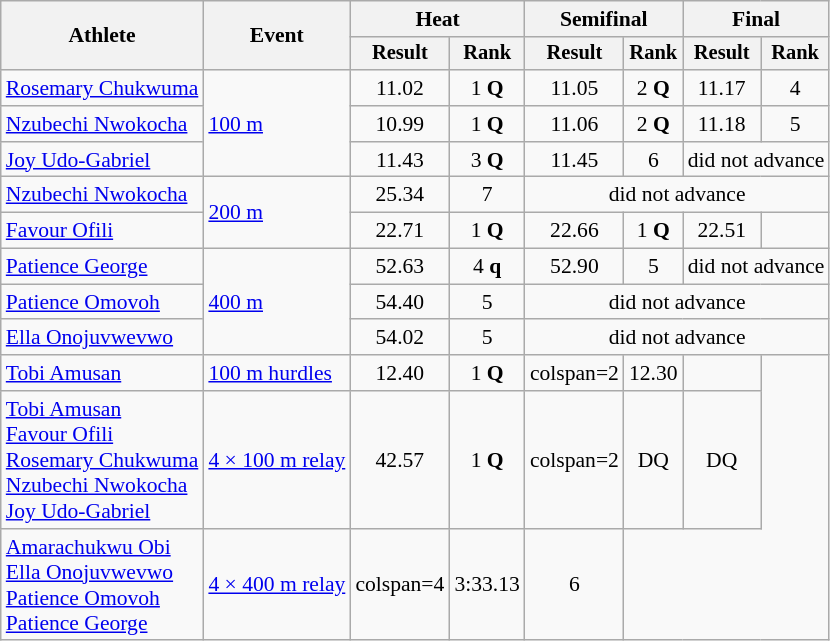<table class="wikitable" style="font-size:90%; text-align:center">
<tr>
<th rowspan=2>Athlete</th>
<th rowspan=2>Event</th>
<th colspan=2>Heat</th>
<th colspan=2>Semifinal</th>
<th colspan=2>Final</th>
</tr>
<tr style="font-size:95%">
<th>Result</th>
<th>Rank</th>
<th>Result</th>
<th>Rank</th>
<th>Result</th>
<th>Rank</th>
</tr>
<tr>
<td align=left><a href='#'>Rosemary Chukwuma</a></td>
<td align=left rowspan=3><a href='#'>100 m</a></td>
<td>11.02</td>
<td>1 <strong>Q</strong></td>
<td>11.05</td>
<td>2 <strong>Q</strong></td>
<td>11.17</td>
<td>4</td>
</tr>
<tr>
<td align=left><a href='#'>Nzubechi Nwokocha</a></td>
<td>10.99</td>
<td>1 <strong>Q</strong></td>
<td>11.06</td>
<td>2 <strong>Q</strong></td>
<td>11.18</td>
<td>5</td>
</tr>
<tr>
<td align=left><a href='#'>Joy Udo-Gabriel</a></td>
<td>11.43</td>
<td>3 <strong>Q</strong></td>
<td>11.45</td>
<td>6</td>
<td colspan=2>did not advance</td>
</tr>
<tr>
<td align=left><a href='#'>Nzubechi Nwokocha</a></td>
<td align=left rowspan=2><a href='#'>200 m</a></td>
<td>25.34</td>
<td>7</td>
<td colspan=4>did not advance</td>
</tr>
<tr>
<td align=left><a href='#'>Favour Ofili</a></td>
<td>22.71</td>
<td>1 <strong>Q</strong></td>
<td>22.66</td>
<td>1 <strong>Q</strong></td>
<td>22.51</td>
<td></td>
</tr>
<tr>
<td align=left><a href='#'>Patience George</a></td>
<td align=left rowspan=3><a href='#'>400 m</a></td>
<td>52.63</td>
<td>4 <strong>q</strong></td>
<td>52.90</td>
<td>5</td>
<td colspan=2>did not advance</td>
</tr>
<tr>
<td align=left><a href='#'>Patience Omovoh</a></td>
<td>54.40</td>
<td>5</td>
<td colspan=4>did not advance</td>
</tr>
<tr>
<td align=left><a href='#'>Ella Onojuvwevwo</a></td>
<td>54.02</td>
<td>5</td>
<td colspan=4>did not advance</td>
</tr>
<tr>
<td align=left><a href='#'>Tobi Amusan</a></td>
<td align=left rowspan=1><a href='#'>100 m hurdles</a></td>
<td>12.40</td>
<td>1 <strong>Q</strong></td>
<td>colspan=2 </td>
<td>12.30</td>
<td></td>
</tr>
<tr>
<td align=left><a href='#'>Tobi Amusan</a><br><a href='#'>Favour Ofili</a><br><a href='#'>Rosemary Chukwuma</a><br><a href='#'>Nzubechi Nwokocha</a><br><a href='#'>Joy Udo-Gabriel</a></td>
<td align=left><a href='#'>4 × 100 m relay</a></td>
<td>42.57</td>
<td>1 <strong>Q</strong></td>
<td>colspan=2 </td>
<td>DQ</td>
<td>DQ</td>
</tr>
<tr>
<td align=left><a href='#'>Amarachukwu Obi</a><br><a href='#'>Ella Onojuvwevwo</a><br><a href='#'>Patience Omovoh</a><br><a href='#'>Patience George</a></td>
<td align=left><a href='#'>4 × 400 m relay</a></td>
<td>colspan=4 </td>
<td>3:33.13</td>
<td>6</td>
</tr>
</table>
